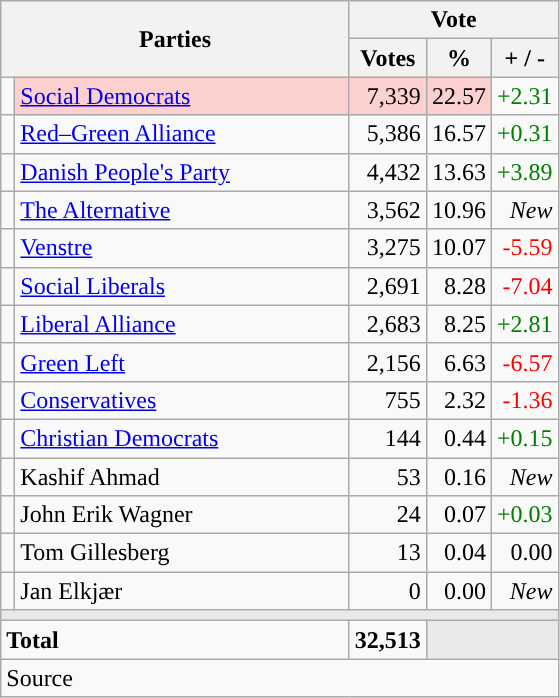<table class="wikitable" style="text-align:right;">
<tr>
<th style="text-align:centre;" rowspan="2" colspan="2" width="225">Parties</th>
<th colspan="3">Vote</th>
</tr>
<tr>
<th width="15">Votes</th>
<th width="15">%</th>
<th width="15">+ / -</th>
</tr>
<tr>
<td width="2" style="color:inherit;background:"></td>
<td bgcolor=#fbd0ce  align="left"><a href='#'>Social Democrats</a></td>
<td bgcolor=#fbd0ce>7,339</td>
<td bgcolor=#fbd0ce>22.57</td>
<td style=color:green;>+2.31</td>
</tr>
<tr>
<td width="2" style="color:inherit;background:"></td>
<td align="left"><a href='#'>Red–Green Alliance</a></td>
<td>5,386</td>
<td>16.57</td>
<td style=color:green;>+0.31</td>
</tr>
<tr>
<td width="2" style="color:inherit;background:"></td>
<td align="left"><a href='#'>Danish People's Party</a></td>
<td>4,432</td>
<td>13.63</td>
<td style=color:green;>+3.89</td>
</tr>
<tr>
<td width="2" style="color:inherit;background:"></td>
<td align="left"><a href='#'>The Alternative</a></td>
<td>3,562</td>
<td>10.96</td>
<td><em>New</em></td>
</tr>
<tr>
<td width="2" style="color:inherit;background:"></td>
<td align="left"><a href='#'>Venstre</a></td>
<td>3,275</td>
<td>10.07</td>
<td style=color:red;>-5.59</td>
</tr>
<tr>
<td width="2" style="color:inherit;background:"></td>
<td align="left"><a href='#'>Social Liberals</a></td>
<td>2,691</td>
<td>8.28</td>
<td style=color:red;>-7.04</td>
</tr>
<tr>
<td width="2" style="color:inherit;background:"></td>
<td align="left"><a href='#'>Liberal Alliance</a></td>
<td>2,683</td>
<td>8.25</td>
<td style=color:green;>+2.81</td>
</tr>
<tr>
<td width="2" style="color:inherit;background:"></td>
<td align="left"><a href='#'>Green Left</a></td>
<td>2,156</td>
<td>6.63</td>
<td style=color:red;>-6.57</td>
</tr>
<tr>
<td width="2" style="color:inherit;background:"></td>
<td align="left"><a href='#'>Conservatives</a></td>
<td>755</td>
<td>2.32</td>
<td style=color:red;>-1.36</td>
</tr>
<tr>
<td width="2" style="color:inherit;background:"></td>
<td align="left"><a href='#'>Christian Democrats</a></td>
<td>144</td>
<td>0.44</td>
<td style=color:green;>+0.15</td>
</tr>
<tr>
<td width="2" style="color:inherit;background:"></td>
<td align="left">Kashif Ahmad</td>
<td>53</td>
<td>0.16</td>
<td><em>New</em></td>
</tr>
<tr>
<td width="2" style="color:inherit;background:"></td>
<td align="left">John Erik Wagner</td>
<td>24</td>
<td>0.07</td>
<td style=color:green;>+0.03</td>
</tr>
<tr>
<td width="2" style="color:inherit;background:"></td>
<td align="left">Tom Gillesberg</td>
<td>13</td>
<td>0.04</td>
<td>0.00</td>
</tr>
<tr>
<td width="2" style="color:inherit;background:"></td>
<td align="left">Jan Elkjær</td>
<td>0</td>
<td>0.00</td>
<td><em>New</em></td>
</tr>
<tr>
<td colspan="7" bgcolor="#E9E9E9"></td>
</tr>
<tr>
<td align="left" colspan="2"><strong>Total</strong></td>
<td><strong>32,513</strong></td>
<td bgcolor="#E9E9E9" colspan="2"></td>
</tr>
<tr>
<td align="left" colspan="6">Source</td>
</tr>
</table>
